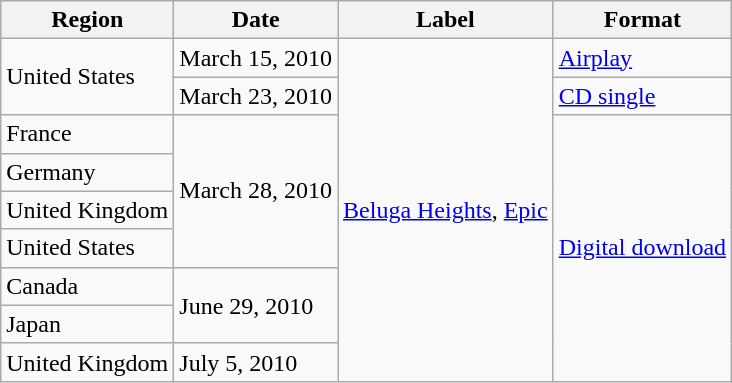<table class="wikitable">
<tr>
<th>Region</th>
<th>Date</th>
<th>Label</th>
<th>Format</th>
</tr>
<tr>
<td rowspan="2">United States</td>
<td>March 15, 2010</td>
<td rowspan="9"><a href='#'>Beluga Heights</a>, <a href='#'>Epic</a></td>
<td><a href='#'>Airplay</a></td>
</tr>
<tr>
<td>March 23, 2010</td>
<td><a href='#'>CD single</a></td>
</tr>
<tr>
<td>France</td>
<td rowspan="4">March 28, 2010</td>
<td rowspan="7"><a href='#'>Digital download</a></td>
</tr>
<tr>
<td>Germany</td>
</tr>
<tr>
<td>United Kingdom</td>
</tr>
<tr>
<td>United States</td>
</tr>
<tr>
<td>Canada</td>
<td rowspan="2">June 29, 2010</td>
</tr>
<tr>
<td>Japan</td>
</tr>
<tr>
<td>United Kingdom</td>
<td>July 5, 2010</td>
</tr>
</table>
